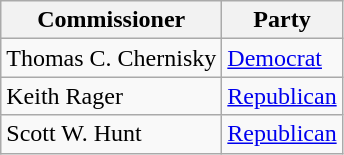<table class="wikitable">
<tr>
<th>Commissioner</th>
<th>Party</th>
</tr>
<tr>
<td>Thomas C. Chernisky</td>
<td><a href='#'>Democrat</a></td>
</tr>
<tr>
<td>Keith Rager</td>
<td><a href='#'>Republican</a></td>
</tr>
<tr>
<td>Scott W. Hunt</td>
<td><a href='#'>Republican</a></td>
</tr>
</table>
